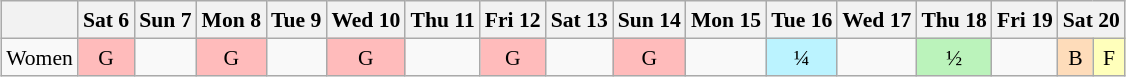<table class="wikitable" style="margin:0.5em auto; font-size:90%; line-height:1.25em; text-align:center;">
<tr>
<th></th>
<th>Sat 6</th>
<th>Sun 7</th>
<th>Mon 8</th>
<th>Tue 9</th>
<th>Wed 10</th>
<th>Thu 11</th>
<th>Fri 12</th>
<th>Sat 13</th>
<th>Sun 14</th>
<th>Mon 15</th>
<th>Tue 16</th>
<th>Wed 17</th>
<th>Thu 18</th>
<th>Fri 19</th>
<th colspan="2">Sat 20</th>
</tr>
<tr>
<td>Women</td>
<td bgcolor="#FFBBBB">G</td>
<td></td>
<td bgcolor="#FFBBBB">G</td>
<td></td>
<td bgcolor="#FFBBBB">G</td>
<td></td>
<td bgcolor="#FFBBBB">G</td>
<td></td>
<td bgcolor="#FFBBBB">G</td>
<td></td>
<td bgcolor="#BBF3FF">¼</td>
<td></td>
<td bgcolor="#BBF3BB">½</td>
<td></td>
<td bgcolor="#FEDCBA">B</td>
<td bgcolor="#FFFFBB">F</td>
</tr>
</table>
